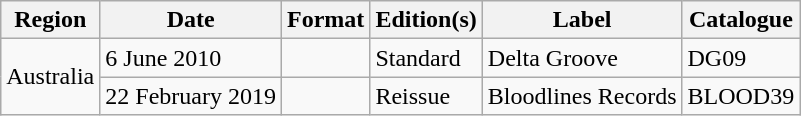<table class="wikitable plainrowheaders">
<tr>
<th scope="col">Region</th>
<th scope="col">Date</th>
<th scope="col">Format</th>
<th scope="col">Edition(s)</th>
<th scope="col">Label</th>
<th scope="col">Catalogue</th>
</tr>
<tr>
<td rowspan="2">Australia</td>
<td>6 June 2010</td>
<td></td>
<td>Standard</td>
<td>Delta Groove</td>
<td>DG09</td>
</tr>
<tr>
<td>22 February 2019</td>
<td></td>
<td>Reissue</td>
<td>Bloodlines Records</td>
<td>BLOOD39</td>
</tr>
</table>
